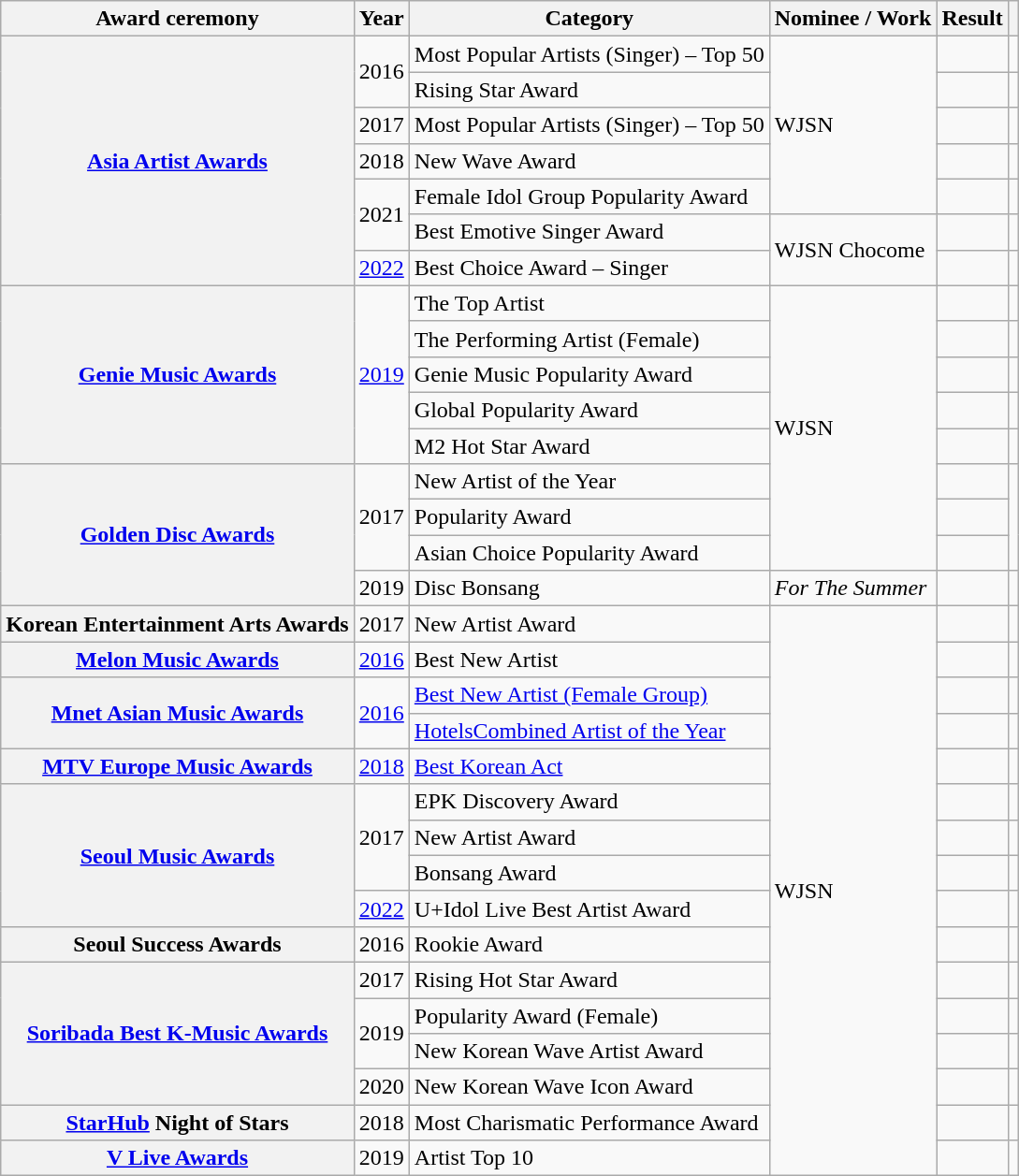<table class="wikitable plainrowheaders sortable">
<tr>
<th scope="col">Award ceremony</th>
<th scope="col">Year</th>
<th scope="col">Category</th>
<th scope="col">Nominee / Work</th>
<th scope="col">Result</th>
<th scope="col" class="unsortable"></th>
</tr>
<tr>
<th scope="row" rowspan="7"><a href='#'>Asia Artist Awards</a></th>
<td rowspan="2" style="text-align:center">2016</td>
<td>Most Popular Artists (Singer) – Top 50</td>
<td rowspan="5">WJSN</td>
<td></td>
<td style="text-align:center"></td>
</tr>
<tr>
<td>Rising Star Award</td>
<td></td>
<td style="text-align:center"></td>
</tr>
<tr>
<td style="text-align:center">2017</td>
<td>Most Popular Artists (Singer) – Top 50</td>
<td></td>
<td style="text-align:center"></td>
</tr>
<tr>
<td style="text-align:center">2018</td>
<td>New Wave Award</td>
<td></td>
<td style="text-align:center"></td>
</tr>
<tr>
<td style="text-align:center" rowspan="2">2021</td>
<td>Female Idol Group Popularity Award</td>
<td></td>
<td style="text-align:center"></td>
</tr>
<tr>
<td>Best Emotive Singer Award</td>
<td rowspan="2">WJSN Chocome</td>
<td></td>
<td style="text-align:center"></td>
</tr>
<tr>
<td style="text-align:center"><a href='#'>2022</a></td>
<td>Best Choice Award  – Singer</td>
<td></td>
<td style="text-align:center"></td>
</tr>
<tr>
<th scope="row" rowspan="5"><a href='#'>Genie Music Awards</a></th>
<td rowspan="5" style="text-align:center"><a href='#'>2019</a></td>
<td>The Top Artist</td>
<td rowspan="8">WJSN</td>
<td></td>
<td style="text-align:center"></td>
</tr>
<tr>
<td>The Performing Artist (Female)</td>
<td></td>
<td style="text-align:center"></td>
</tr>
<tr>
<td>Genie Music Popularity Award</td>
<td></td>
<td style="text-align:center"></td>
</tr>
<tr>
<td>Global Popularity Award</td>
<td></td>
<td style="text-align:center"></td>
</tr>
<tr>
<td>M2 Hot Star Award</td>
<td></td>
<td style="text-align:center"></td>
</tr>
<tr>
<th scope="row" rowspan="4"><a href='#'>Golden Disc Awards</a></th>
<td rowspan="3" style="text-align:center">2017</td>
<td>New Artist of the Year</td>
<td></td>
<td rowspan="3" style="text-align:center"></td>
</tr>
<tr>
<td>Popularity Award</td>
<td></td>
</tr>
<tr>
<td>Asian Choice Popularity Award</td>
<td></td>
</tr>
<tr>
<td style="text-align:center">2019</td>
<td>Disc Bonsang</td>
<td rowspan="1"><em>For The Summer</em></td>
<td></td>
<td style="text-align:center"></td>
</tr>
<tr>
<th scope="row">Korean Entertainment Arts Awards</th>
<td style="text-align:center">2017</td>
<td>New Artist Award</td>
<td rowspan="16">WJSN</td>
<td></td>
<td style="text-align:center"></td>
</tr>
<tr>
<th scope="row"><a href='#'>Melon Music Awards</a></th>
<td style="text-align:center"><a href='#'>2016</a></td>
<td>Best New Artist</td>
<td></td>
<td style="text-align:center"></td>
</tr>
<tr>
<th scope="row" rowspan="2"><a href='#'>Mnet Asian Music Awards</a></th>
<td rowspan="2" style="text-align:center"><a href='#'>2016</a></td>
<td><a href='#'>Best New Artist (Female Group)</a></td>
<td></td>
<td style="text-align:center"></td>
</tr>
<tr>
<td><a href='#'>HotelsCombined Artist of the Year</a></td>
<td></td>
<td style="text-align:center"></td>
</tr>
<tr>
<th scope="row"><a href='#'>MTV Europe Music Awards</a></th>
<td style="text-align:center"><a href='#'>2018</a></td>
<td><a href='#'>Best Korean Act</a></td>
<td></td>
<td style="text-align:center"></td>
</tr>
<tr>
<th scope="row" rowspan="4"><a href='#'>Seoul Music Awards</a></th>
<td rowspan="3" style="text-align:center">2017</td>
<td>EPK Discovery Award</td>
<td></td>
<td style="text-align:center"></td>
</tr>
<tr>
<td>New Artist Award</td>
<td></td>
<td style="text-align:center"></td>
</tr>
<tr>
<td>Bonsang Award</td>
<td></td>
<td style="text-align:center"></td>
</tr>
<tr>
<td style="text-align:center"><a href='#'>2022</a></td>
<td>U+Idol Live Best Artist Award</td>
<td></td>
<td style="text-align:center"></td>
</tr>
<tr>
<th scope="row">Seoul Success Awards</th>
<td style="text-align:center">2016</td>
<td>Rookie Award</td>
<td></td>
<td style="text-align:center"></td>
</tr>
<tr>
<th scope="row" rowspan="4"><a href='#'>Soribada Best K-Music Awards</a></th>
<td style="text-align:center">2017</td>
<td>Rising Hot Star Award</td>
<td></td>
<td style="text-align:center"></td>
</tr>
<tr>
<td rowspan="2" style="text-align:center">2019</td>
<td>Popularity Award (Female)</td>
<td></td>
<td style="text-align:center"></td>
</tr>
<tr>
<td>New Korean Wave Artist Award</td>
<td></td>
<td style="text-align:center"></td>
</tr>
<tr>
<td style="text-align:center">2020</td>
<td>New Korean Wave Icon Award</td>
<td></td>
<td style="text-align:center"></td>
</tr>
<tr>
<th scope="row"><a href='#'>StarHub</a> Night of Stars</th>
<td style="text-align:center">2018</td>
<td>Most Charismatic Performance Award</td>
<td></td>
<td style="text-align:center"></td>
</tr>
<tr>
<th scope="row"><a href='#'>V Live Awards</a></th>
<td style="text-align:center">2019</td>
<td>Artist Top 10</td>
<td></td>
<td style="text-align:center"></td>
</tr>
</table>
